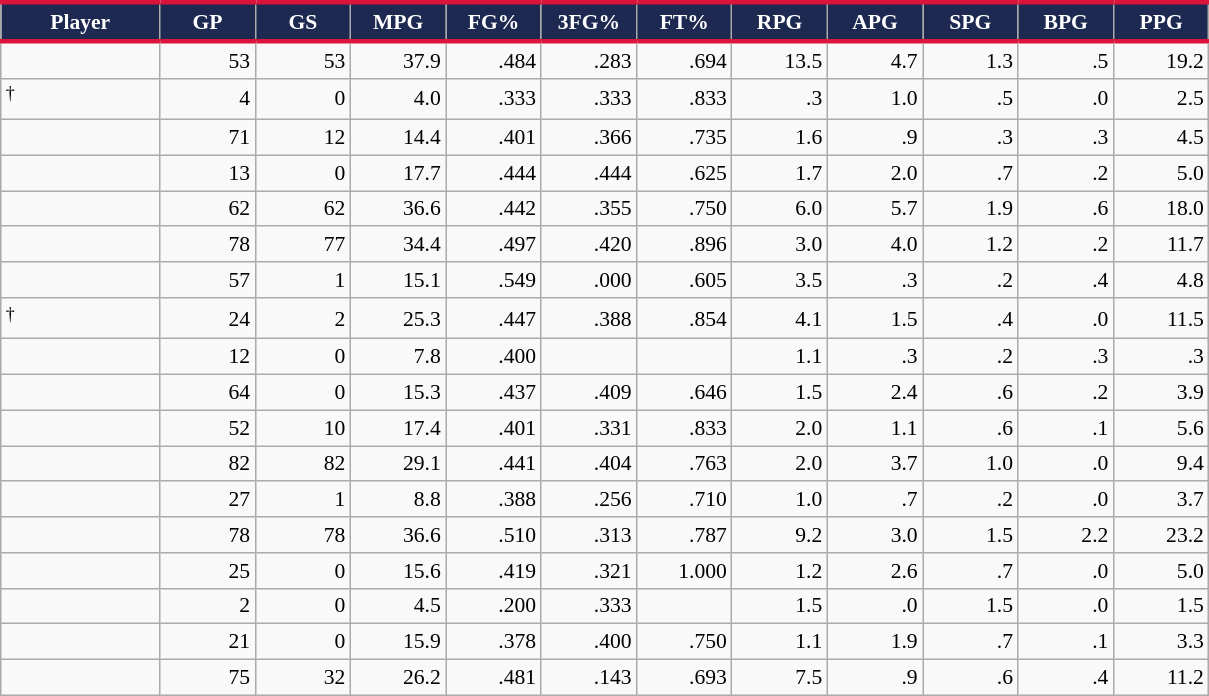<table class="wikitable sortable" style="text-align:right; font-size: 90%">
<tr>
<th style="background:#1D2951; color:#FFFFFF; border-top:#DC143C 3px solid; border-bottom:#DC143C 3px solid;" width="10%">Player</th>
<th style="background: #1D2951; color:#FFFFFF; border-top:#DC143C 3px solid; border-bottom:#DC143C 3px solid;" width="6%">GP</th>
<th style="background: #1D2951; color:#FFFFFF; border-top:#DC143C 3px solid; border-bottom:#DC143C 3px solid;" width="6%">GS</th>
<th style="background: #1D2951; color:#FFFFFF; border-top:#DC143C 3px solid; border-bottom:#DC143C 3px solid;" width="6%">MPG</th>
<th style="background: #1D2951; color:#FFFFFF; border-top:#DC143C 3px solid; border-bottom:#DC143C 3px solid;" width="6%">FG%</th>
<th style="background: #1D2951; color:#FFFFFF; border-top:#DC143C 3px solid; border-bottom:#DC143C 3px solid;" width="6%">3FG%</th>
<th style="background: #1D2951; color:#FFFFFF; border-top:#DC143C 3px solid; border-bottom:#DC143C 3px solid;" width="6%">FT%</th>
<th style="background: #1D2951; color:#FFFFFF; border-top:#DC143C 3px solid; border-bottom:#DC143C 3px solid;" width="6%">RPG</th>
<th style="background: #1D2951; color:#FFFFFF; border-top:#DC143C 3px solid; border-bottom:#DC143C 3px solid;" width="6%">APG</th>
<th style="background: #1D2951; color:#FFFFFF; border-top:#DC143C 3px solid; border-bottom:#DC143C 3px solid;" width="6%">SPG</th>
<th style="background: #1D2951; color:#FFFFFF; border-top:#DC143C 3px solid; border-bottom:#DC143C 3px solid;" width="6%">BPG</th>
<th style="background: #1D2951; color:#FFFFFF; border-top:#DC143C 3px solid; border-bottom:#DC143C 3px solid;" width="6%">PPG</th>
</tr>
<tr>
<td style="text-align:left;"></td>
<td>53</td>
<td>53</td>
<td>37.9</td>
<td>.484</td>
<td>.283</td>
<td>.694</td>
<td>13.5</td>
<td>4.7</td>
<td>1.3</td>
<td>.5</td>
<td>19.2</td>
</tr>
<tr>
<td style="text-align:left;"><sup>†</sup></td>
<td>4</td>
<td>0</td>
<td>4.0</td>
<td>.333</td>
<td>.333</td>
<td>.833</td>
<td>.3</td>
<td>1.0</td>
<td>.5</td>
<td>.0</td>
<td>2.5</td>
</tr>
<tr>
<td style="text-align:left;"></td>
<td>71</td>
<td>12</td>
<td>14.4</td>
<td>.401</td>
<td>.366</td>
<td>.735</td>
<td>1.6</td>
<td>.9</td>
<td>.3</td>
<td>.3</td>
<td>4.5</td>
</tr>
<tr>
<td style="text-align:left;"></td>
<td>13</td>
<td>0</td>
<td>17.7</td>
<td>.444</td>
<td>.444</td>
<td>.625</td>
<td>1.7</td>
<td>2.0</td>
<td>.7</td>
<td>.2</td>
<td>5.0</td>
</tr>
<tr>
<td style="text-align:left;"></td>
<td>62</td>
<td>62</td>
<td>36.6</td>
<td>.442</td>
<td>.355</td>
<td>.750</td>
<td>6.0</td>
<td>5.7</td>
<td>1.9</td>
<td>.6</td>
<td>18.0</td>
</tr>
<tr>
<td style="text-align:left;"></td>
<td>78</td>
<td>77</td>
<td>34.4</td>
<td>.497</td>
<td>.420</td>
<td>.896</td>
<td>3.0</td>
<td>4.0</td>
<td>1.2</td>
<td>.2</td>
<td>11.7</td>
</tr>
<tr>
<td style="text-align:left;"></td>
<td>57</td>
<td>1</td>
<td>15.1</td>
<td>.549</td>
<td>.000</td>
<td>.605</td>
<td>3.5</td>
<td>.3</td>
<td>.2</td>
<td>.4</td>
<td>4.8</td>
</tr>
<tr>
<td style="text-align:left;"><sup>†</sup></td>
<td>24</td>
<td>2</td>
<td>25.3</td>
<td>.447</td>
<td>.388</td>
<td>.854</td>
<td>4.1</td>
<td>1.5</td>
<td>.4</td>
<td>.0</td>
<td>11.5</td>
</tr>
<tr>
<td style="text-align:left;"></td>
<td>12</td>
<td>0</td>
<td>7.8</td>
<td>.400</td>
<td></td>
<td></td>
<td>1.1</td>
<td>.3</td>
<td>.2</td>
<td>.3</td>
<td>.3</td>
</tr>
<tr>
<td style="text-align:left;"></td>
<td>64</td>
<td>0</td>
<td>15.3</td>
<td>.437</td>
<td>.409</td>
<td>.646</td>
<td>1.5</td>
<td>2.4</td>
<td>.6</td>
<td>.2</td>
<td>3.9</td>
</tr>
<tr>
<td style="text-align:left;"></td>
<td>52</td>
<td>10</td>
<td>17.4</td>
<td>.401</td>
<td>.331</td>
<td>.833</td>
<td>2.0</td>
<td>1.1</td>
<td>.6</td>
<td>.1</td>
<td>5.6</td>
</tr>
<tr>
<td style="text-align:left;"></td>
<td>82</td>
<td>82</td>
<td>29.1</td>
<td>.441</td>
<td>.404</td>
<td>.763</td>
<td>2.0</td>
<td>3.7</td>
<td>1.0</td>
<td>.0</td>
<td>9.4</td>
</tr>
<tr>
<td style="text-align:left;"></td>
<td>27</td>
<td>1</td>
<td>8.8</td>
<td>.388</td>
<td>.256</td>
<td>.710</td>
<td>1.0</td>
<td>.7</td>
<td>.2</td>
<td>.0</td>
<td>3.7</td>
</tr>
<tr>
<td style="text-align:left;"></td>
<td>78</td>
<td>78</td>
<td>36.6</td>
<td>.510</td>
<td>.313</td>
<td>.787</td>
<td>9.2</td>
<td>3.0</td>
<td>1.5</td>
<td>2.2</td>
<td>23.2</td>
</tr>
<tr>
<td style="text-align:left;"></td>
<td>25</td>
<td>0</td>
<td>15.6</td>
<td>.419</td>
<td>.321</td>
<td>1.000</td>
<td>1.2</td>
<td>2.6</td>
<td>.7</td>
<td>.0</td>
<td>5.0</td>
</tr>
<tr>
<td style="text-align:left;"></td>
<td>2</td>
<td>0</td>
<td>4.5</td>
<td>.200</td>
<td>.333</td>
<td></td>
<td>1.5</td>
<td>.0</td>
<td>1.5</td>
<td>.0</td>
<td>1.5</td>
</tr>
<tr>
<td style="text-align:left;"></td>
<td>21</td>
<td>0</td>
<td>15.9</td>
<td>.378</td>
<td>.400</td>
<td>.750</td>
<td>1.1</td>
<td>1.9</td>
<td>.7</td>
<td>.1</td>
<td>3.3</td>
</tr>
<tr>
<td style="text-align:left;"></td>
<td>75</td>
<td>32</td>
<td>26.2</td>
<td>.481</td>
<td>.143</td>
<td>.693</td>
<td>7.5</td>
<td>.9</td>
<td>.6</td>
<td>.4</td>
<td>11.2</td>
</tr>
</table>
